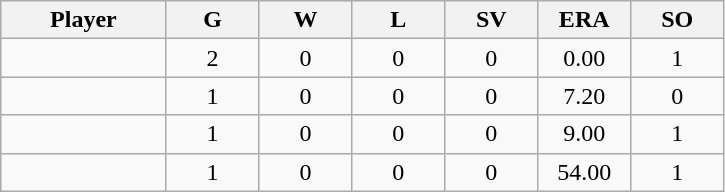<table class="wikitable sortable">
<tr>
<th bgcolor="#DDDDFF" width="16%">Player</th>
<th bgcolor="#DDDDFF" width="9%">G</th>
<th bgcolor="#DDDDFF" width="9%">W</th>
<th bgcolor="#DDDDFF" width="9%">L</th>
<th bgcolor="#DDDDFF" width="9%">SV</th>
<th bgcolor="#DDDDFF" width="9%">ERA</th>
<th bgcolor="#DDDDFF" width="9%">SO</th>
</tr>
<tr align="center">
<td></td>
<td>2</td>
<td>0</td>
<td>0</td>
<td>0</td>
<td>0.00</td>
<td>1</td>
</tr>
<tr align=center>
<td></td>
<td>1</td>
<td>0</td>
<td>0</td>
<td>0</td>
<td>7.20</td>
<td>0</td>
</tr>
<tr align="center">
<td></td>
<td>1</td>
<td>0</td>
<td>0</td>
<td>0</td>
<td>9.00</td>
<td>1</td>
</tr>
<tr align="center">
<td></td>
<td>1</td>
<td>0</td>
<td>0</td>
<td>0</td>
<td>54.00</td>
<td>1</td>
</tr>
</table>
